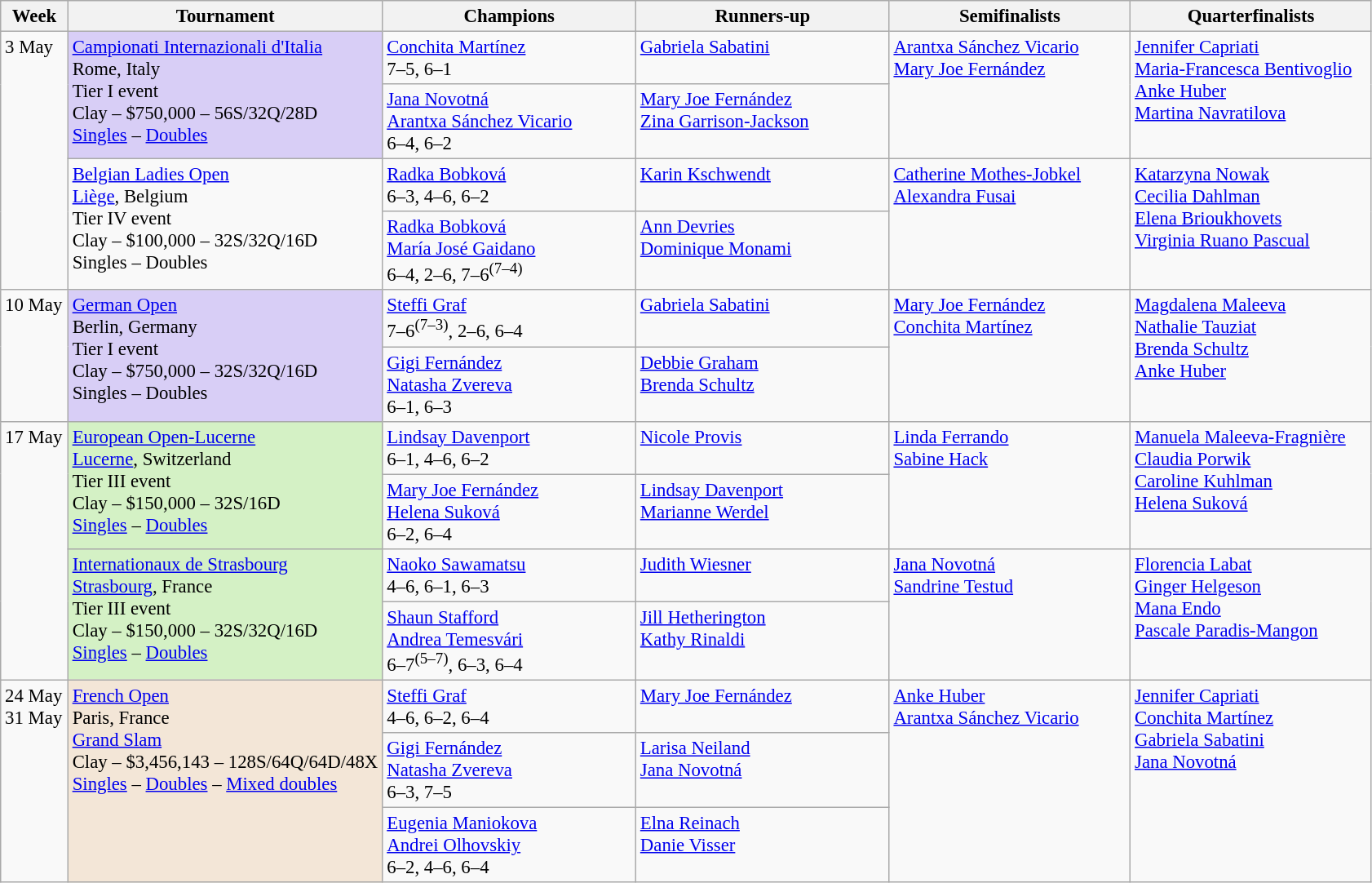<table class=wikitable style=font-size:95%>
<tr>
<th style="width:48px;">Week</th>
<th style="width:250px;">Tournament</th>
<th style="width:200px;">Champions</th>
<th style="width:200px;">Runners-up</th>
<th style="width:190px;">Semifinalists</th>
<th style="width:190px;">Quarterfinalists</th>
</tr>
<tr valign=top>
<td rowspan=4>3 May</td>
<td rowspan=2 style="background:#d8cef6;"><a href='#'>Campionati Internazionali d'Italia</a> <br> Rome, Italy <br> Tier I event <br> Clay – $750,000 – 56S/32Q/28D<br><a href='#'>Singles</a> – <a href='#'>Doubles</a></td>
<td> <a href='#'>Conchita Martínez</a><br>7–5, 6–1</td>
<td> <a href='#'>Gabriela Sabatini</a></td>
<td rowspan=2>  <a href='#'>Arantxa Sánchez Vicario</a><br> <a href='#'>Mary Joe Fernández</a></td>
<td rowspan=2> <a href='#'>Jennifer Capriati</a><br> <a href='#'>Maria-Francesca Bentivoglio</a><br> <a href='#'>Anke Huber</a><br> <a href='#'>Martina Navratilova</a></td>
</tr>
<tr valign=top>
<td> <a href='#'>Jana Novotná</a> <br>  <a href='#'>Arantxa Sánchez Vicario</a><br> 6–4, 6–2</td>
<td> <a href='#'>Mary Joe Fernández</a> <br>  <a href='#'>Zina Garrison-Jackson</a></td>
</tr>
<tr valign=top>
<td rowspan=2><a href='#'>Belgian Ladies Open</a> <br> <a href='#'>Liège</a>, Belgium <br> Tier IV event <br> Clay – $100,000 – 32S/32Q/16D<br>Singles – Doubles</td>
<td> <a href='#'>Radka Bobková</a><br>6–3, 4–6, 6–2</td>
<td> <a href='#'>Karin Kschwendt</a></td>
<td rowspan=2>  <a href='#'>Catherine Mothes-Jobkel</a><br> <a href='#'>Alexandra Fusai</a></td>
<td rowspan=2> <a href='#'>Katarzyna Nowak</a><br> <a href='#'>Cecilia Dahlman</a><br> <a href='#'>Elena Brioukhovets</a><br> <a href='#'>Virginia Ruano Pascual</a></td>
</tr>
<tr valign=top>
<td> <a href='#'>Radka Bobková</a> <br>  <a href='#'>María José Gaidano</a><br> 6–4, 2–6, 7–6<sup>(7–4)</sup></td>
<td> <a href='#'>Ann Devries</a> <br>  <a href='#'>Dominique Monami</a></td>
</tr>
<tr valign=top>
<td rowspan=2>10 May</td>
<td rowspan=2 style="background:#d8cef6;"><a href='#'>German Open</a> <br> Berlin, Germany <br> Tier I event <br> Clay – $750,000 – 32S/32Q/16D<br>Singles – Doubles</td>
<td> <a href='#'>Steffi Graf</a><br>7–6<sup>(7–3)</sup>, 2–6, 6–4</td>
<td> <a href='#'>Gabriela Sabatini</a></td>
<td rowspan=2>  <a href='#'>Mary Joe Fernández</a><br> <a href='#'>Conchita Martínez</a></td>
<td rowspan=2> <a href='#'>Magdalena Maleeva</a><br> <a href='#'>Nathalie Tauziat</a><br> <a href='#'>Brenda Schultz</a><br> <a href='#'>Anke Huber</a></td>
</tr>
<tr valign=top>
<td> <a href='#'>Gigi Fernández</a> <br>  <a href='#'>Natasha Zvereva</a><br> 6–1, 6–3</td>
<td> <a href='#'>Debbie Graham</a> <br>  <a href='#'>Brenda Schultz</a></td>
</tr>
<tr valign=top>
<td rowspan=4>17 May</td>
<td rowspan=2 style="background:#d4f1c5;"><a href='#'>European Open-Lucerne</a> <br> <a href='#'>Lucerne</a>, Switzerland <br> Tier III event <br> Clay – $150,000 – 32S/16D<br><a href='#'>Singles</a> – <a href='#'>Doubles</a></td>
<td> <a href='#'>Lindsay Davenport</a><br>6–1, 4–6, 6–2</td>
<td> <a href='#'>Nicole Provis</a></td>
<td rowspan=2>  <a href='#'>Linda Ferrando</a><br> <a href='#'>Sabine Hack</a></td>
<td rowspan=2> <a href='#'>Manuela Maleeva-Fragnière</a><br> <a href='#'>Claudia Porwik</a><br> <a href='#'>Caroline Kuhlman</a><br> <a href='#'>Helena Suková</a></td>
</tr>
<tr valign=top>
<td> <a href='#'>Mary Joe Fernández</a> <br>  <a href='#'>Helena Suková</a><br> 6–2, 6–4</td>
<td> <a href='#'>Lindsay Davenport</a> <br>  <a href='#'>Marianne Werdel</a></td>
</tr>
<tr valign=top>
<td rowspan=2 style="background:#d4f1c5;"><a href='#'>Internationaux de Strasbourg</a> <br> <a href='#'>Strasbourg</a>, France <br> Tier III event <br> Clay – $150,000 – 32S/32Q/16D<br><a href='#'>Singles</a> – <a href='#'>Doubles</a></td>
<td> <a href='#'>Naoko Sawamatsu</a><br>4–6, 6–1, 6–3</td>
<td> <a href='#'>Judith Wiesner</a></td>
<td rowspan=2>  <a href='#'>Jana Novotná</a><br> <a href='#'>Sandrine Testud</a></td>
<td rowspan=2> <a href='#'>Florencia Labat</a><br> <a href='#'>Ginger Helgeson</a><br> <a href='#'>Mana Endo</a><br> <a href='#'>Pascale Paradis-Mangon</a></td>
</tr>
<tr valign=top>
<td> <a href='#'>Shaun Stafford</a> <br>  <a href='#'>Andrea Temesvári</a><br> 6–7<sup>(5–7)</sup>, 6–3, 6–4</td>
<td> <a href='#'>Jill Hetherington</a> <br>  <a href='#'>Kathy Rinaldi</a></td>
</tr>
<tr valign=top>
<td rowspan=3>24 May<br>31 May</td>
<td rowspan=3 bgcolor=#F3E6D7><a href='#'>French Open</a><br> Paris, France <br> <a href='#'>Grand Slam</a> <br> Clay – $3,456,143 – 128S/64Q/64D/48X <br> <a href='#'>Singles</a> – <a href='#'>Doubles</a> – <a href='#'>Mixed doubles</a></td>
<td> <a href='#'>Steffi Graf</a><br>4–6, 6–2, 6–4</td>
<td> <a href='#'>Mary Joe Fernández</a></td>
<td rowspan=3>  <a href='#'>Anke Huber</a><br> <a href='#'>Arantxa Sánchez Vicario</a></td>
<td rowspan=3> <a href='#'>Jennifer Capriati</a><br> <a href='#'>Conchita Martínez</a><br> <a href='#'>Gabriela Sabatini</a><br> <a href='#'>Jana Novotná</a></td>
</tr>
<tr valign=top>
<td> <a href='#'>Gigi Fernández</a> <br>  <a href='#'>Natasha Zvereva</a><br> 6–3, 7–5</td>
<td> <a href='#'>Larisa Neiland</a> <br>  <a href='#'>Jana Novotná</a></td>
</tr>
<tr valign=top>
<td> <a href='#'>Eugenia Maniokova</a><br>  <a href='#'>Andrei Olhovskiy</a> <br> 6–2, 4–6, 6–4</td>
<td> <a href='#'>Elna Reinach</a> <br>  <a href='#'>Danie Visser</a></td>
</tr>
</table>
